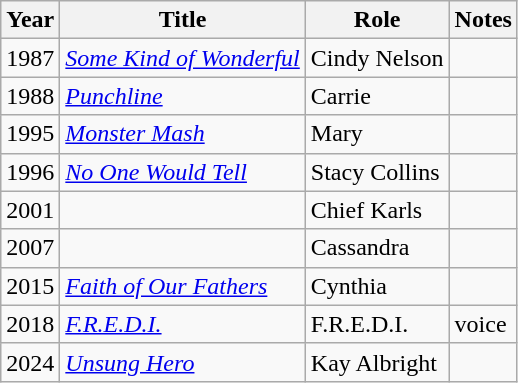<table class="wikitable sortable">
<tr>
<th>Year</th>
<th>Title</th>
<th>Role</th>
<th class="unsortable">Notes</th>
</tr>
<tr>
<td>1987</td>
<td><em><a href='#'>Some Kind of Wonderful</a></em></td>
<td>Cindy Nelson</td>
<td></td>
</tr>
<tr>
<td>1988</td>
<td><em><a href='#'>Punchline</a></em></td>
<td>Carrie</td>
<td></td>
</tr>
<tr>
<td>1995</td>
<td><em><a href='#'>Monster Mash</a></em></td>
<td>Mary</td>
<td></td>
</tr>
<tr>
<td>1996</td>
<td><em><a href='#'>No One Would Tell</a></em></td>
<td>Stacy Collins</td>
<td></td>
</tr>
<tr>
<td>2001</td>
<td><em></em></td>
<td>Chief Karls</td>
<td></td>
</tr>
<tr>
<td>2007</td>
<td><em></em></td>
<td>Cassandra</td>
<td></td>
</tr>
<tr>
<td>2015</td>
<td><em><a href='#'>Faith of Our Fathers</a></em></td>
<td>Cynthia</td>
<td></td>
</tr>
<tr>
<td>2018</td>
<td><em><a href='#'>F.R.E.D.I.</a></em></td>
<td>F.R.E.D.I.</td>
<td>voice</td>
</tr>
<tr>
<td>2024</td>
<td><em><a href='#'>Unsung Hero</a></em></td>
<td>Kay Albright</td>
<td></td>
</tr>
</table>
